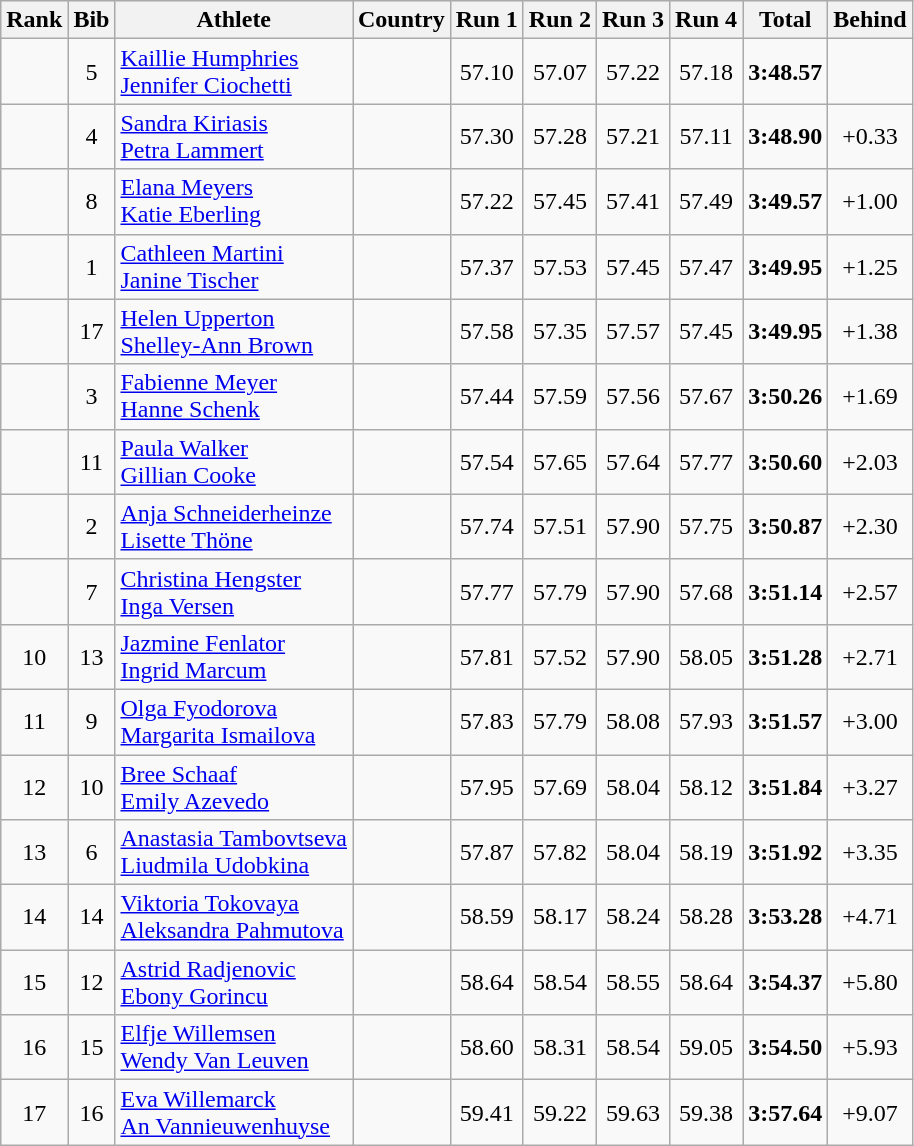<table class="wikitable sortable" style="text-align:center">
<tr bgcolor=efefef>
<th>Rank</th>
<th>Bib</th>
<th>Athlete</th>
<th>Country</th>
<th>Run 1</th>
<th>Run 2</th>
<th>Run 3</th>
<th>Run 4</th>
<th>Total</th>
<th>Behind</th>
</tr>
<tr>
<td></td>
<td>5</td>
<td align=left><a href='#'>Kaillie Humphries</a><br><a href='#'>Jennifer Ciochetti</a></td>
<td align=left></td>
<td>57.10</td>
<td>57.07</td>
<td>57.22</td>
<td>57.18</td>
<td><strong>3:48.57</strong></td>
<td></td>
</tr>
<tr>
<td></td>
<td>4</td>
<td align=left><a href='#'>Sandra Kiriasis</a><br><a href='#'>Petra Lammert</a></td>
<td align=left></td>
<td>57.30</td>
<td>57.28</td>
<td>57.21</td>
<td>57.11</td>
<td><strong>3:48.90</strong></td>
<td>+0.33</td>
</tr>
<tr>
<td></td>
<td>8</td>
<td align=left><a href='#'>Elana Meyers</a><br><a href='#'>Katie Eberling</a></td>
<td align=left></td>
<td>57.22</td>
<td>57.45</td>
<td>57.41</td>
<td>57.49</td>
<td><strong>3:49.57</strong></td>
<td>+1.00</td>
</tr>
<tr>
<td></td>
<td>1</td>
<td align=left><a href='#'>Cathleen Martini</a><br><a href='#'>Janine Tischer</a></td>
<td align=left></td>
<td>57.37</td>
<td>57.53</td>
<td>57.45</td>
<td>57.47</td>
<td><strong>3:49.95</strong></td>
<td>+1.25</td>
</tr>
<tr>
<td></td>
<td>17</td>
<td align=left><a href='#'>Helen Upperton</a><br><a href='#'>Shelley-Ann Brown</a></td>
<td align=left></td>
<td>57.58</td>
<td>57.35</td>
<td>57.57</td>
<td>57.45</td>
<td><strong>3:49.95</strong></td>
<td>+1.38</td>
</tr>
<tr>
<td></td>
<td>3</td>
<td align=left><a href='#'>Fabienne Meyer</a><br><a href='#'>Hanne Schenk</a></td>
<td align=left></td>
<td>57.44</td>
<td>57.59</td>
<td>57.56</td>
<td>57.67</td>
<td><strong>3:50.26</strong></td>
<td>+1.69</td>
</tr>
<tr>
<td></td>
<td>11</td>
<td align=left><a href='#'>Paula Walker</a><br><a href='#'>Gillian Cooke</a></td>
<td align=left></td>
<td>57.54</td>
<td>57.65</td>
<td>57.64</td>
<td>57.77</td>
<td><strong>3:50.60</strong></td>
<td>+2.03</td>
</tr>
<tr>
<td></td>
<td>2</td>
<td align=left><a href='#'>Anja Schneiderheinze</a><br><a href='#'>Lisette Thöne</a></td>
<td align=left></td>
<td>57.74</td>
<td>57.51</td>
<td>57.90</td>
<td>57.75</td>
<td><strong>3:50.87</strong></td>
<td>+2.30</td>
</tr>
<tr>
<td></td>
<td>7</td>
<td align=left><a href='#'>Christina Hengster</a><br><a href='#'>Inga Versen</a></td>
<td align=left></td>
<td>57.77</td>
<td>57.79</td>
<td>57.90</td>
<td>57.68</td>
<td><strong>3:51.14</strong></td>
<td>+2.57</td>
</tr>
<tr>
<td>10</td>
<td>13</td>
<td align=left><a href='#'>Jazmine Fenlator</a><br><a href='#'>Ingrid Marcum</a></td>
<td align=left></td>
<td>57.81</td>
<td>57.52</td>
<td>57.90</td>
<td>58.05</td>
<td><strong>3:51.28</strong></td>
<td>+2.71</td>
</tr>
<tr>
<td>11</td>
<td>9</td>
<td align=left><a href='#'>Olga Fyodorova</a><br><a href='#'>Margarita Ismailova</a></td>
<td align=left></td>
<td>57.83</td>
<td>57.79</td>
<td>58.08</td>
<td>57.93</td>
<td><strong>3:51.57</strong></td>
<td>+3.00</td>
</tr>
<tr>
<td>12</td>
<td>10</td>
<td align=left><a href='#'>Bree Schaaf</a><br><a href='#'>Emily Azevedo</a></td>
<td align=left></td>
<td>57.95</td>
<td>57.69</td>
<td>58.04</td>
<td>58.12</td>
<td><strong>3:51.84</strong></td>
<td>+3.27</td>
</tr>
<tr>
<td>13</td>
<td>6</td>
<td align=left><a href='#'>Anastasia Tambovtseva</a><br><a href='#'>Liudmila Udobkina</a></td>
<td align=left></td>
<td>57.87</td>
<td>57.82</td>
<td>58.04</td>
<td>58.19</td>
<td><strong>3:51.92</strong></td>
<td>+3.35</td>
</tr>
<tr>
<td>14</td>
<td>14</td>
<td align=left><a href='#'>Viktoria Tokovaya</a><br><a href='#'>Aleksandra Pahmutova</a></td>
<td align=left></td>
<td>58.59</td>
<td>58.17</td>
<td>58.24</td>
<td>58.28</td>
<td><strong>3:53.28</strong></td>
<td>+4.71</td>
</tr>
<tr>
<td>15</td>
<td>12</td>
<td align=left><a href='#'>Astrid Radjenovic</a><br><a href='#'>Ebony Gorincu</a></td>
<td align=left></td>
<td>58.64</td>
<td>58.54</td>
<td>58.55</td>
<td>58.64</td>
<td><strong>3:54.37</strong></td>
<td>+5.80</td>
</tr>
<tr>
<td>16</td>
<td>15</td>
<td align=left><a href='#'>Elfje Willemsen</a><br><a href='#'>Wendy Van Leuven</a></td>
<td align=left></td>
<td>58.60</td>
<td>58.31</td>
<td>58.54</td>
<td>59.05</td>
<td><strong>3:54.50</strong></td>
<td>+5.93</td>
</tr>
<tr>
<td>17</td>
<td>16</td>
<td align=left><a href='#'>Eva Willemarck</a><br><a href='#'>An Vannieuwenhuyse</a></td>
<td align=left></td>
<td>59.41</td>
<td>59.22</td>
<td>59.63</td>
<td>59.38</td>
<td><strong>3:57.64</strong></td>
<td>+9.07</td>
</tr>
</table>
